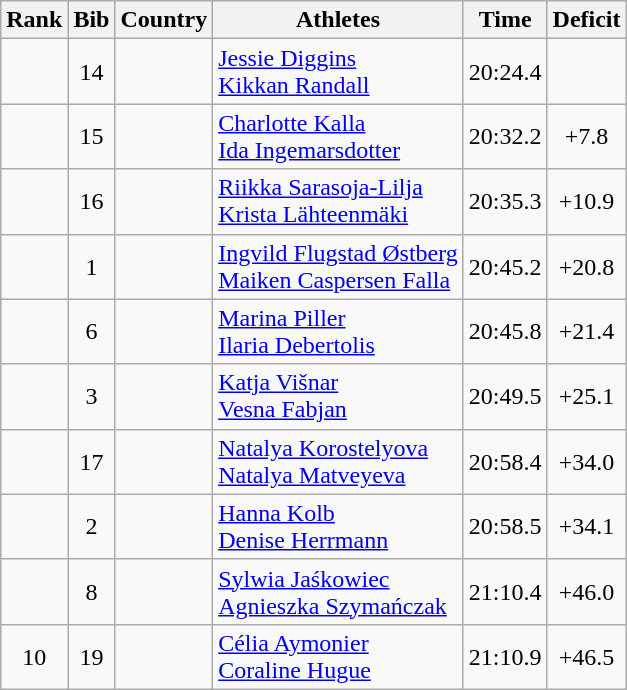<table class="wikitable sortable" style="text-align:center">
<tr>
<th>Rank</th>
<th>Bib</th>
<th>Country</th>
<th>Athletes</th>
<th>Time</th>
<th>Deficit</th>
</tr>
<tr>
<td></td>
<td>14</td>
<td align=left></td>
<td align=left><a href='#'>Jessie Diggins</a><br><a href='#'>Kikkan Randall</a></td>
<td>20:24.4</td>
<td></td>
</tr>
<tr>
<td></td>
<td>15</td>
<td align=left></td>
<td align=left><a href='#'>Charlotte Kalla</a><br><a href='#'>Ida Ingemarsdotter</a></td>
<td>20:32.2</td>
<td>+7.8</td>
</tr>
<tr>
<td></td>
<td>16</td>
<td align=left></td>
<td align=left><a href='#'>Riikka Sarasoja-Lilja</a><br><a href='#'>Krista Lähteenmäki</a></td>
<td>20:35.3</td>
<td>+10.9</td>
</tr>
<tr>
<td></td>
<td>1</td>
<td align=left></td>
<td align=left><a href='#'>Ingvild Flugstad Østberg</a><br><a href='#'>Maiken Caspersen Falla</a></td>
<td>20:45.2</td>
<td>+20.8</td>
</tr>
<tr>
<td></td>
<td>6</td>
<td align=left></td>
<td align=left><a href='#'>Marina Piller</a><br><a href='#'>Ilaria Debertolis</a></td>
<td>20:45.8</td>
<td>+21.4</td>
</tr>
<tr>
<td></td>
<td>3</td>
<td align=left></td>
<td align=left><a href='#'>Katja Višnar</a><br><a href='#'>Vesna Fabjan</a></td>
<td>20:49.5</td>
<td>+25.1</td>
</tr>
<tr>
<td></td>
<td>17</td>
<td align=left></td>
<td align=left><a href='#'>Natalya Korostelyova</a><br><a href='#'>Natalya Matveyeva</a></td>
<td>20:58.4</td>
<td>+34.0</td>
</tr>
<tr>
<td></td>
<td>2</td>
<td align=left></td>
<td align=left><a href='#'>Hanna Kolb</a><br><a href='#'>Denise Herrmann</a></td>
<td>20:58.5</td>
<td>+34.1</td>
</tr>
<tr>
<td></td>
<td>8</td>
<td align=left></td>
<td align=left><a href='#'>Sylwia Jaśkowiec</a><br><a href='#'>Agnieszka Szymańczak</a></td>
<td>21:10.4</td>
<td>+46.0</td>
</tr>
<tr>
<td>10</td>
<td>19</td>
<td align=left></td>
<td align=left><a href='#'>Célia Aymonier</a><br><a href='#'>Coraline Hugue</a></td>
<td>21:10.9</td>
<td>+46.5</td>
</tr>
</table>
